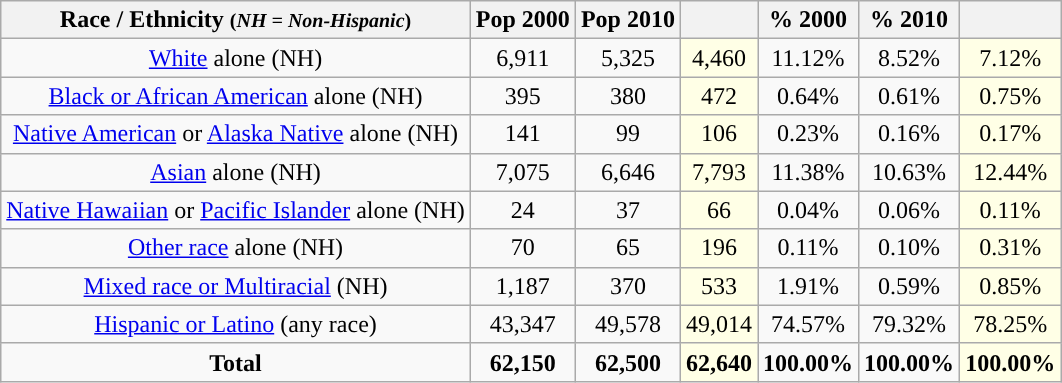<table class="wikitable" style="text-align:center;">
<tr>
<th>Race / Ethnicity <small>(<em>NH = Non-Hispanic</em>)</small></th>
<th>Pop 2000</th>
<th>Pop 2010</th>
<th></th>
<th>% 2000</th>
<th>% 2010</th>
<th></th>
</tr>
<tr>
<td><a href='#'>White</a> alone (NH)</td>
<td>6,911</td>
<td>5,325</td>
<td style='background: #ffffe6;'>4,460</td>
<td>11.12%</td>
<td>8.52%</td>
<td style='background: #ffffe6;'>7.12%</td>
</tr>
<tr>
<td><a href='#'>Black or African American</a> alone (NH)</td>
<td>395</td>
<td>380</td>
<td style='background: #ffffe6;'>472</td>
<td>0.64%</td>
<td>0.61%</td>
<td style='background: #ffffe6;'>0.75%</td>
</tr>
<tr>
<td><a href='#'>Native American</a> or <a href='#'>Alaska Native</a> alone (NH)</td>
<td>141</td>
<td>99</td>
<td style='background: #ffffe6;'>106</td>
<td>0.23%</td>
<td>0.16%</td>
<td style='background: #ffffe6;'>0.17%</td>
</tr>
<tr>
<td><a href='#'>Asian</a> alone (NH)</td>
<td>7,075</td>
<td>6,646</td>
<td style='background: #ffffe6;'>7,793</td>
<td>11.38%</td>
<td>10.63%</td>
<td style='background: #ffffe6;'>12.44%</td>
</tr>
<tr>
<td><a href='#'>Native Hawaiian</a> or <a href='#'>Pacific Islander</a> alone (NH)</td>
<td>24</td>
<td>37</td>
<td style='background: #ffffe6;'>66</td>
<td>0.04%</td>
<td>0.06%</td>
<td style='background: #ffffe6;'>0.11%</td>
</tr>
<tr>
<td><a href='#'>Other race</a> alone (NH)</td>
<td>70</td>
<td>65</td>
<td style='background: #ffffe6;'>196</td>
<td>0.11%</td>
<td>0.10%</td>
<td style='background: #ffffe6;'>0.31%</td>
</tr>
<tr>
<td><a href='#'>Mixed race or Multiracial</a> (NH)</td>
<td>1,187</td>
<td>370</td>
<td style='background: #ffffe6;'>533</td>
<td>1.91%</td>
<td>0.59%</td>
<td style='background: #ffffe6;'>0.85%</td>
</tr>
<tr>
<td><a href='#'>Hispanic or Latino</a> (any race)</td>
<td>43,347</td>
<td>49,578</td>
<td style='background: #ffffe6;'>49,014</td>
<td>74.57%</td>
<td>79.32%</td>
<td style='background: #ffffe6;'>78.25%</td>
</tr>
<tr>
<td><strong>Total</strong></td>
<td><strong>62,150</strong></td>
<td><strong>62,500</strong></td>
<td style='background: #ffffe6;'><strong>62,640</strong></td>
<td><strong>100.00%</strong></td>
<td><strong>100.00%</strong></td>
<td style='background: #ffffe6;'><strong>100.00%</strong></td>
</tr>
</table>
